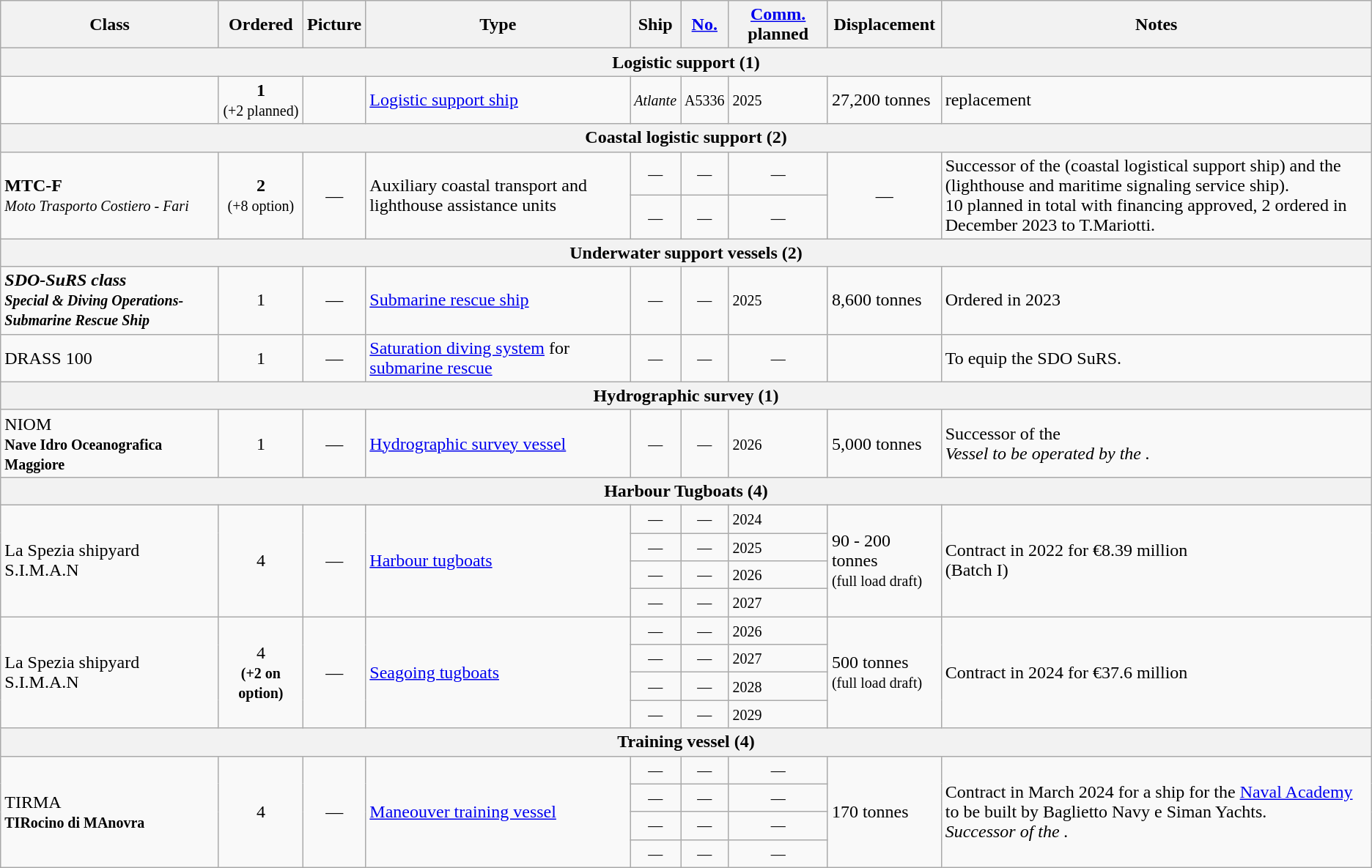<table class="wikitable">
<tr>
<th>Class</th>
<th>Ordered</th>
<th>Picture</th>
<th>Type</th>
<th>Ship</th>
<th><a href='#'>No.</a></th>
<th><a href='#'>Comm.</a> planned</th>
<th>Displacement</th>
<th>Notes</th>
</tr>
<tr>
<th colspan="9"><strong>Logistic support (1)</strong></th>
</tr>
<tr>
<td><strong></strong></td>
<td style="text-align: center;"><strong>1</strong><br><small>(+2 planned)</small></td>
<td></td>
<td><a href='#'>Logistic support ship</a></td>
<td><em><small>Atlante</small></em></td>
<td><small>A5336</small></td>
<td><small>2025</small></td>
<td>27,200 tonnes</td>
<td> replacement </td>
</tr>
<tr>
<th colspan="9">Coastal logistic support (2)</th>
</tr>
<tr>
<td rowspan="2"><strong>MTC-F</strong><br><em><small>Moto Trasporto Costiero - Fari</small></em></td>
<td rowspan="2" style="text-align: center;"><strong>2</strong><br><small>(+8 option)</small></td>
<td rowspan="2" style="text-align: center;">—</td>
<td rowspan="2">Auxiliary coastal transport and lighthouse assistance units</td>
<td style="text-align: center;"><small>—</small></td>
<td style="text-align: center;"><small>—</small></td>
<td style="text-align: center;"><small>—</small></td>
<td rowspan="2" style="text-align: center;">—</td>
<td rowspan="2">Successor of the  (coastal logistical support ship) and the  (lighthouse and maritime signaling service ship).<br>10 planned in total with financing approved, 2 ordered in December 2023 to T.Mariotti.</td>
</tr>
<tr>
<td style="text-align: center;"><small>—</small></td>
<td style="text-align: center;"><small>—</small></td>
<td style="text-align: center;"><small>—</small></td>
</tr>
<tr>
<th colspan="9">Underwater support vessels (2)</th>
</tr>
<tr>
<td><strong><em>SDO-SuRS<em>  class<strong><br><small></em>Special & Diving Operations-Submarine Rescue Ship<em></small></td>
<td style="text-align: center;"></strong>1<strong></td>
<td style="text-align: center;">—</td>
<td><a href='#'>Submarine rescue ship</a></td>
<td style="text-align: center;"><small>—</small></td>
<td style="text-align: center;"><small>—</small></td>
<td><small>2025</small></td>
<td>8,600 tonnes</td>
<td>Ordered in 2023 </td>
</tr>
<tr>
<td></strong>DRASS 100<strong></td>
<td style="text-align: center;"></strong>1<strong></td>
<td style="text-align: center;">—</td>
<td><a href='#'>Saturation diving system</a> for <a href='#'>submarine rescue</a></td>
<td style="text-align: center;"><small>—</small></td>
<td style="text-align: center;"><small>—</small></td>
<td style="text-align: center;"><small>—</small></td>
<td></td>
<td>To equip the SDO SuRS.</td>
</tr>
<tr>
<th colspan="9">Hydrographic survey (1)</th>
</tr>
<tr>
<td></strong>NIOM<strong><br></em><small>Nave Idro Oceanografica Maggiore</small><em></td>
<td style="text-align: center;"></strong>1<strong></td>
<td style="text-align: center;">—</td>
<td><a href='#'>Hydrographic survey vessel</a></td>
<td style="text-align: center;"><small>—</small></td>
<td style="text-align: center;"><small>—</small></td>
<td><small>2026</small></td>
<td>5,000 tonnes</td>
<td>Successor of the </em><em><br> Vessel to be operated by the .</td>
</tr>
<tr>
<th colspan="9">Harbour Tugboats (4)</th>
</tr>
<tr>
<td rowspan="4"></strong>La Spezia shipyard S.I.M.A.N<strong></td>
<td rowspan="4" style="text-align: center;"></strong>4<strong></td>
<td rowspan="4" style="text-align: center;">—</td>
<td rowspan="4"><a href='#'>Harbour tugboats</a></td>
<td style="text-align: center;"><small>—</small></td>
<td style="text-align: center;"><small>—</small></td>
<td><small>2024</small></td>
<td rowspan="4">90 - 200 tonnes<br><small>(full load draft)</small></td>
<td rowspan="4">Contract in 2022 for €8.39 million <small></small><br>(Batch I)<small></small></td>
</tr>
<tr>
<td style="text-align: center;"><small>—</small></td>
<td style="text-align: center;"><small>—</small></td>
<td><small>2025</small></td>
</tr>
<tr>
<td style="text-align: center;"><small>—</small></td>
<td style="text-align: center;"><small>—</small></td>
<td><small>2026</small></td>
</tr>
<tr>
<td style="text-align: center;"><small>—</small></td>
<td style="text-align: center;"><small>—</small></td>
<td><small>2027</small></td>
</tr>
<tr>
<td rowspan="4"></strong>La Spezia shipyard S.I.M.A.N<strong></td>
<td rowspan="4" style="text-align: center;"></strong>4<strong><br><small>(+2 on option)</small></td>
<td rowspan="4" style="text-align: center;">—</td>
<td rowspan="4"><a href='#'>Seagoing tugboats</a></td>
<td style="text-align: center;"><small>—</small></td>
<td style="text-align: center;"><small>—</small></td>
<td><small>2026</small></td>
<td rowspan="4">500 tonnes<br><small>(full load draft)</small></td>
<td rowspan="4">Contract in 2024 for €37.6 million<small></small></td>
</tr>
<tr>
<td style="text-align: center;"><small>—</small></td>
<td style="text-align: center;"><small>—</small></td>
<td><small>2027</small></td>
</tr>
<tr>
<td style="text-align: center;"><small>—</small></td>
<td style="text-align: center;"><small>—</small></td>
<td><small>2028</small></td>
</tr>
<tr>
<td style="text-align: center;"><small>—</small></td>
<td style="text-align: center;"><small>—</small></td>
<td><small>2029</small></td>
</tr>
<tr>
<th colspan="9">Training vessel (4)</th>
</tr>
<tr>
<td rowspan="4"></strong>TIRMA<strong><br></em><small>TIRocino di MAnovra</small><em></td>
<td rowspan="4" style="text-align: center;"></strong>4<strong></td>
<td rowspan="4" style="text-align: center;">—</td>
<td rowspan="4"><a href='#'>Maneouver training vessel</a></td>
<td style="text-align: center;"><small>—</small></td>
<td style="text-align: center;"><small>—</small></td>
<td style="text-align: center;"><small>—</small></td>
<td rowspan="4">170 tonnes <small></small></td>
<td rowspan="4">Contract in March 2024 for a ship for the <a href='#'>Naval Academy</a> to be built by </em>Baglietto Navy e Siman Yachts.<em> <br>Successor of the </em><em>.</td>
</tr>
<tr>
<td style="text-align: center;"><small>—</small></td>
<td style="text-align: center;"><small>—</small></td>
<td style="text-align: center;"><small>—</small></td>
</tr>
<tr>
<td style="text-align: center;"><small>—</small></td>
<td style="text-align: center;"><small>—</small></td>
<td style="text-align: center;"><small>—</small></td>
</tr>
<tr>
<td style="text-align: center;"><small>—</small></td>
<td style="text-align: center;"><small>—</small></td>
<td style="text-align: center;"><small>—</small></td>
</tr>
</table>
